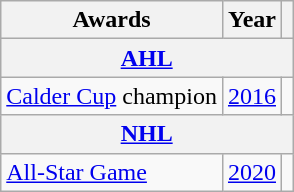<table class="wikitable">
<tr>
<th>Awards</th>
<th>Year</th>
<th></th>
</tr>
<tr>
<th colspan="3"><a href='#'>AHL</a></th>
</tr>
<tr>
<td><a href='#'>Calder Cup</a> champion</td>
<td><a href='#'>2016</a></td>
<td></td>
</tr>
<tr>
<th colspan="3"><a href='#'>NHL</a></th>
</tr>
<tr>
<td><a href='#'>All-Star Game</a></td>
<td><a href='#'>2020</a></td>
<td></td>
</tr>
</table>
